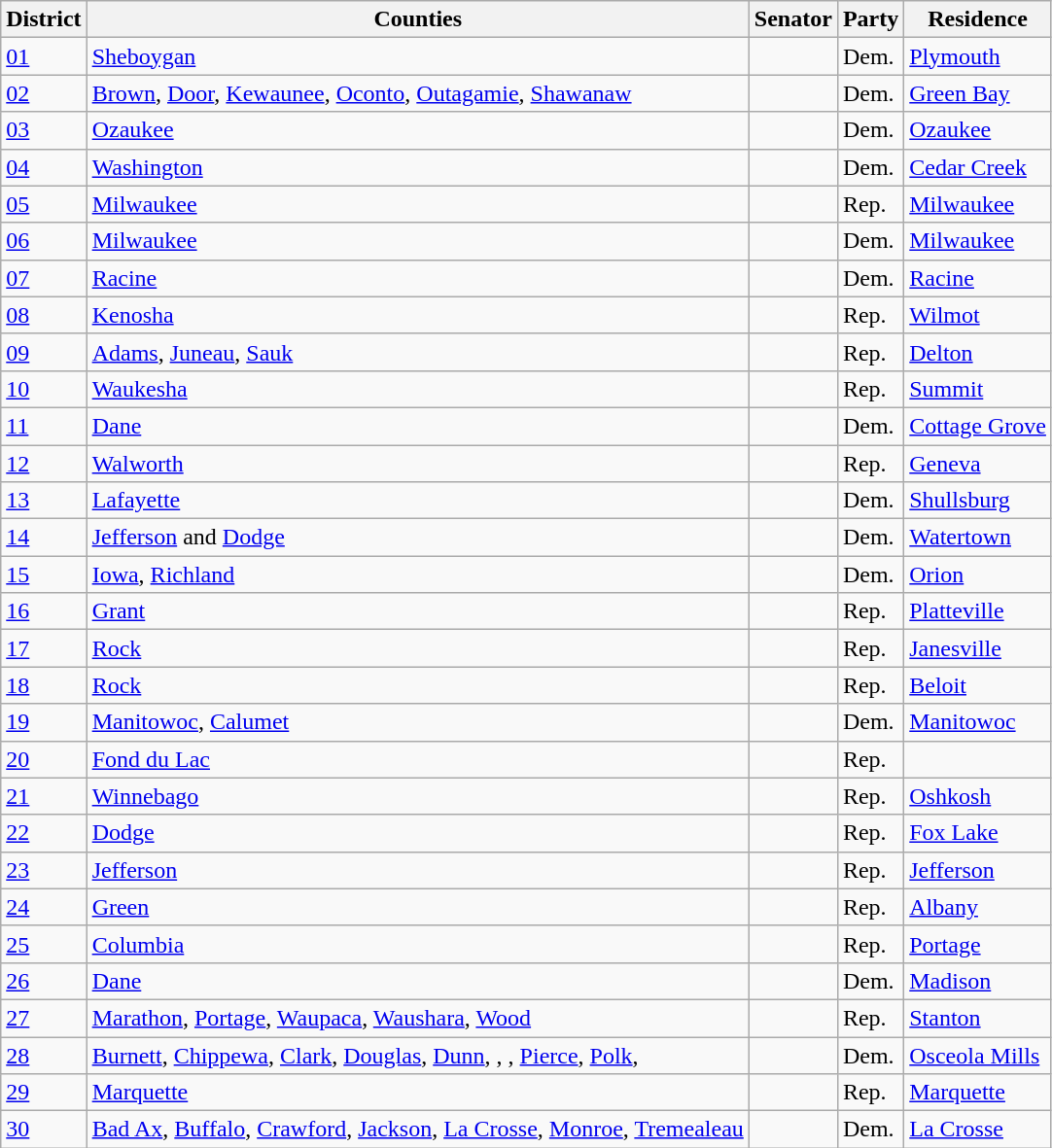<table class="wikitable sortable">
<tr>
<th>District</th>
<th>Counties</th>
<th>Senator</th>
<th>Party</th>
<th>Residence</th>
</tr>
<tr>
<td><a href='#'>01</a></td>
<td><a href='#'>Sheboygan</a></td>
<td></td>
<td>Dem.</td>
<td><a href='#'>Plymouth</a></td>
</tr>
<tr>
<td><a href='#'>02</a></td>
<td><a href='#'>Brown</a>, <a href='#'>Door</a>, <a href='#'>Kewaunee</a>, <a href='#'>Oconto</a>, <a href='#'>Outagamie</a>, <a href='#'>Shawanaw</a></td>
<td></td>
<td>Dem.</td>
<td><a href='#'>Green Bay</a></td>
</tr>
<tr>
<td><a href='#'>03</a></td>
<td><a href='#'>Ozaukee</a></td>
<td></td>
<td>Dem.</td>
<td><a href='#'>Ozaukee</a></td>
</tr>
<tr>
<td><a href='#'>04</a></td>
<td><a href='#'>Washington</a></td>
<td></td>
<td>Dem.</td>
<td><a href='#'>Cedar Creek</a></td>
</tr>
<tr>
<td><a href='#'>05</a></td>
<td><a href='#'>Milwaukee</a> </td>
<td></td>
<td>Rep.</td>
<td><a href='#'>Milwaukee</a></td>
</tr>
<tr>
<td><a href='#'>06</a></td>
<td><a href='#'>Milwaukee</a> </td>
<td></td>
<td>Dem.</td>
<td><a href='#'>Milwaukee</a></td>
</tr>
<tr>
<td><a href='#'>07</a></td>
<td><a href='#'>Racine</a></td>
<td></td>
<td>Dem.</td>
<td><a href='#'>Racine</a></td>
</tr>
<tr>
<td><a href='#'>08</a></td>
<td><a href='#'>Kenosha</a></td>
<td></td>
<td>Rep.</td>
<td><a href='#'>Wilmot</a></td>
</tr>
<tr>
<td><a href='#'>09</a></td>
<td><a href='#'>Adams</a>, <a href='#'>Juneau</a>, <a href='#'>Sauk</a></td>
<td></td>
<td>Rep.</td>
<td><a href='#'>Delton</a></td>
</tr>
<tr>
<td><a href='#'>10</a></td>
<td><a href='#'>Waukesha</a></td>
<td></td>
<td>Rep.</td>
<td><a href='#'>Summit</a></td>
</tr>
<tr>
<td><a href='#'>11</a></td>
<td><a href='#'>Dane</a> </td>
<td></td>
<td>Dem.</td>
<td><a href='#'>Cottage Grove</a></td>
</tr>
<tr>
<td><a href='#'>12</a></td>
<td><a href='#'>Walworth</a></td>
<td></td>
<td>Rep.</td>
<td><a href='#'>Geneva</a></td>
</tr>
<tr>
<td><a href='#'>13</a></td>
<td><a href='#'>Lafayette</a></td>
<td></td>
<td>Dem.</td>
<td><a href='#'>Shullsburg</a></td>
</tr>
<tr>
<td><a href='#'>14</a></td>
<td><a href='#'>Jefferson</a>  and <a href='#'>Dodge</a> </td>
<td></td>
<td>Dem.</td>
<td><a href='#'>Watertown</a></td>
</tr>
<tr>
<td><a href='#'>15</a></td>
<td><a href='#'>Iowa</a>, <a href='#'>Richland</a></td>
<td></td>
<td>Dem.</td>
<td><a href='#'>Orion</a></td>
</tr>
<tr>
<td><a href='#'>16</a></td>
<td><a href='#'>Grant</a></td>
<td></td>
<td>Rep.</td>
<td><a href='#'>Platteville</a></td>
</tr>
<tr>
<td><a href='#'>17</a></td>
<td><a href='#'>Rock</a> </td>
<td></td>
<td>Rep.</td>
<td><a href='#'>Janesville</a></td>
</tr>
<tr>
<td><a href='#'>18</a></td>
<td><a href='#'>Rock</a> </td>
<td></td>
<td>Rep.</td>
<td><a href='#'>Beloit</a></td>
</tr>
<tr>
<td><a href='#'>19</a></td>
<td><a href='#'>Manitowoc</a>, <a href='#'>Calumet</a></td>
<td></td>
<td>Dem.</td>
<td><a href='#'>Manitowoc</a></td>
</tr>
<tr>
<td><a href='#'>20</a></td>
<td><a href='#'>Fond du Lac</a></td>
<td></td>
<td>Rep.</td>
<td></td>
</tr>
<tr>
<td><a href='#'>21</a></td>
<td><a href='#'>Winnebago</a></td>
<td></td>
<td>Rep.</td>
<td><a href='#'>Oshkosh</a></td>
</tr>
<tr>
<td><a href='#'>22</a></td>
<td><a href='#'>Dodge</a> </td>
<td></td>
<td>Rep.</td>
<td><a href='#'>Fox Lake</a></td>
</tr>
<tr>
<td><a href='#'>23</a></td>
<td><a href='#'>Jefferson</a> </td>
<td></td>
<td>Rep.</td>
<td><a href='#'>Jefferson</a></td>
</tr>
<tr>
<td><a href='#'>24</a></td>
<td><a href='#'>Green</a></td>
<td></td>
<td>Rep.</td>
<td><a href='#'>Albany</a></td>
</tr>
<tr>
<td><a href='#'>25</a></td>
<td><a href='#'>Columbia</a></td>
<td></td>
<td>Rep.</td>
<td><a href='#'>Portage</a></td>
</tr>
<tr>
<td><a href='#'>26</a></td>
<td><a href='#'>Dane</a> </td>
<td></td>
<td>Dem.</td>
<td><a href='#'>Madison</a></td>
</tr>
<tr>
<td><a href='#'>27</a></td>
<td><a href='#'>Marathon</a>, <a href='#'>Portage</a>, <a href='#'>Waupaca</a>, <a href='#'>Waushara</a>, <a href='#'>Wood</a></td>
<td></td>
<td>Rep.</td>
<td><a href='#'>Stanton</a></td>
</tr>
<tr>
<td><a href='#'>28</a></td>
<td><a href='#'>Burnett</a>, <a href='#'>Chippewa</a>, <a href='#'>Clark</a>, <a href='#'>Douglas</a>, <a href='#'>Dunn</a>, , , <a href='#'>Pierce</a>, <a href='#'>Polk</a>, </td>
<td></td>
<td>Dem.</td>
<td><a href='#'>Osceola Mills</a></td>
</tr>
<tr>
<td><a href='#'>29</a></td>
<td><a href='#'>Marquette</a></td>
<td></td>
<td>Rep.</td>
<td><a href='#'>Marquette</a></td>
</tr>
<tr>
<td><a href='#'>30</a></td>
<td><a href='#'>Bad Ax</a>, <a href='#'>Buffalo</a>, <a href='#'>Crawford</a>, <a href='#'>Jackson</a>, <a href='#'>La Crosse</a>, <a href='#'>Monroe</a>, <a href='#'>Tremealeau</a></td>
<td></td>
<td>Dem.</td>
<td><a href='#'>La Crosse</a></td>
</tr>
</table>
